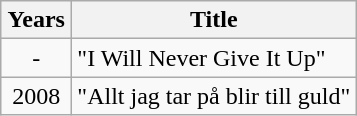<table class="wikitable">
<tr>
<th width="40">Years</th>
<th>Title</th>
</tr>
<tr>
<td style="text-align:center;">-</td>
<td align="left">"I Will Never Give It Up"</td>
</tr>
<tr>
<td style="text-align:center;">2008</td>
<td align="left">"Allt jag tar på blir till guld"</td>
</tr>
</table>
